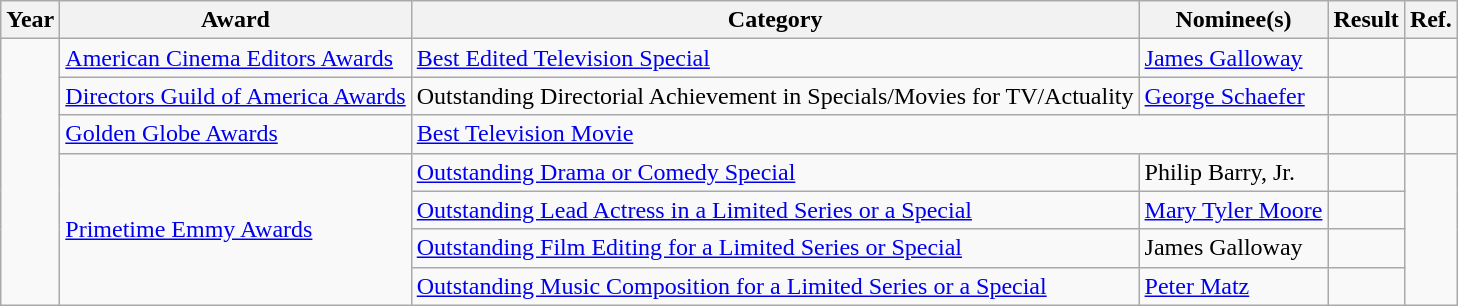<table class="wikitable sortable">
<tr>
<th>Year</th>
<th>Award</th>
<th>Category</th>
<th>Nominee(s)</th>
<th>Result</th>
<th>Ref.</th>
</tr>
<tr>
<td rowspan="7"></td>
<td><a href='#'>American Cinema Editors Awards</a></td>
<td><a href='#'>Best Edited Television Special</a></td>
<td><a href='#'>James Galloway</a></td>
<td></td>
<td align="center"></td>
</tr>
<tr>
<td><a href='#'>Directors Guild of America Awards</a></td>
<td>Outstanding Directorial Achievement in Specials/Movies for TV/Actuality</td>
<td><a href='#'>George Schaefer</a></td>
<td></td>
<td align="center"></td>
</tr>
<tr>
<td><a href='#'>Golden Globe Awards</a></td>
<td colspan="2"><a href='#'>Best Television Movie</a></td>
<td></td>
<td align="center"></td>
</tr>
<tr>
<td rowspan="4"><a href='#'>Primetime Emmy Awards</a></td>
<td><a href='#'>Outstanding Drama or Comedy Special</a></td>
<td>Philip Barry, Jr.</td>
<td></td>
<td rowspan="4" align="center"></td>
</tr>
<tr>
<td><a href='#'>Outstanding Lead Actress in a Limited Series or a Special</a></td>
<td><a href='#'>Mary Tyler Moore</a></td>
<td></td>
</tr>
<tr>
<td><a href='#'>Outstanding Film Editing for a Limited Series or Special</a></td>
<td>James Galloway</td>
<td></td>
</tr>
<tr>
<td><a href='#'>Outstanding Music Composition for a Limited Series or a Special</a></td>
<td><a href='#'>Peter Matz</a></td>
<td></td>
</tr>
</table>
